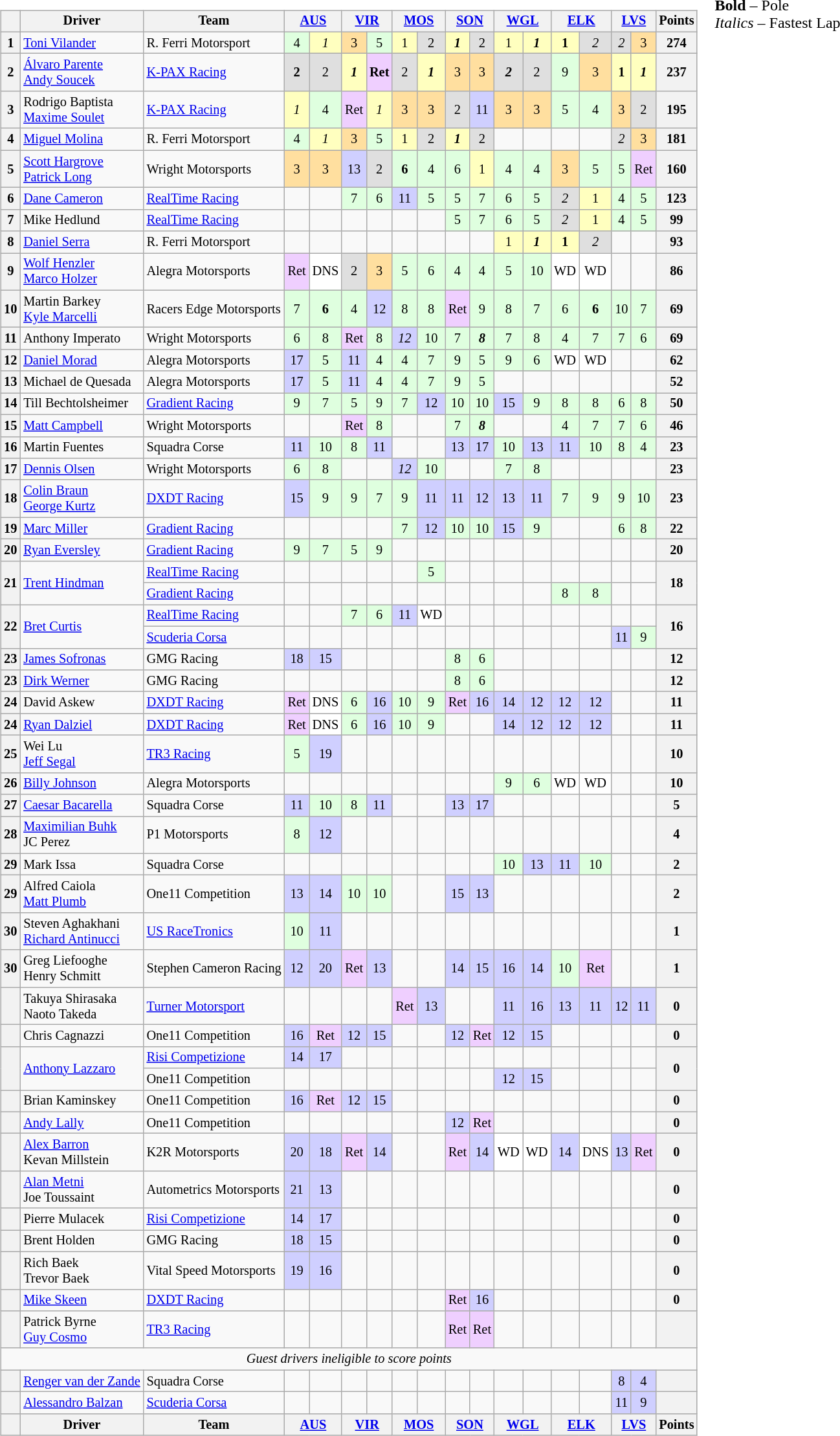<table>
<tr>
<td valign="top"><br><table class="wikitable" style="font-size: 85%; text-align:center;">
<tr>
<th></th>
<th>Driver</th>
<th>Team</th>
<th colspan=2><a href='#'>AUS</a><br></th>
<th colspan=2><a href='#'>VIR</a><br></th>
<th colspan=2><a href='#'>MOS</a><br></th>
<th colspan=2><a href='#'>SON</a><br></th>
<th colspan=2><a href='#'>WGL</a><br></th>
<th colspan=2><a href='#'>ELK</a><br></th>
<th colspan=2><a href='#'>LVS</a><br></th>
<th>Points</th>
</tr>
<tr>
<th>1</th>
<td align=left> <a href='#'>Toni Vilander</a></td>
<td align=left> R. Ferri Motorsport</td>
<td style="background:#DFFFDF;">4</td>
<td style="background:#FFFFBF;"><em>1</em></td>
<td style="background:#FFDF9F;">3</td>
<td style="background:#DFFFDF;">5</td>
<td style="background:#FFFFBF;">1</td>
<td style="background:#DFDFDF;">2</td>
<td style="background:#FFFFBF;"><strong><em>1</em></strong></td>
<td style="background:#DFDFDF;">2</td>
<td style="background:#FFFFBF;">1</td>
<td style="background:#FFFFBF;"><strong><em>1</em></strong></td>
<td style="background:#FFFFBF;"><strong>1</strong></td>
<td style="background:#DFDFDF;"><em>2</em></td>
<td style="background:#DFDFDF;"><em>2</em></td>
<td style="background:#FFDF9F;">3</td>
<th>274</th>
</tr>
<tr>
<th>2</th>
<td align=left> <a href='#'>Álvaro Parente</a><br> <a href='#'>Andy Soucek</a></td>
<td align=left> <a href='#'>K-PAX Racing</a></td>
<td style="background:#DFDFDF;"><strong>2</strong></td>
<td style="background:#DFDFDF;">2</td>
<td style="background:#FFFFBF;"><strong><em>1</em></strong></td>
<td style="background:#EFCFFF;"><strong>Ret</strong></td>
<td style="background:#DFDFDF;">2</td>
<td style="background:#FFFFBF;"><strong><em>1</em></strong></td>
<td style="background:#FFDF9F;">3</td>
<td style="background:#FFDF9F;">3</td>
<td style="background:#DFDFDF;"><strong><em>2</em></strong></td>
<td style="background:#DFDFDF;">2</td>
<td style="background:#DFFFDF;">9</td>
<td style="background:#FFDF9F;">3</td>
<td style="background:#FFFFBF;"><strong>1</strong></td>
<td style="background:#FFFFBF;"><strong><em>1</em></strong></td>
<th>237</th>
</tr>
<tr>
<th>3</th>
<td align=left> Rodrigo Baptista<br> <a href='#'>Maxime Soulet</a></td>
<td align=left> <a href='#'>K-PAX Racing</a></td>
<td style="background:#FFFFBF;"><em>1</em></td>
<td style="background:#DFFFDF;">4</td>
<td style="background:#EFCFFF;">Ret</td>
<td style="background:#FFFFBF;"><em>1</em></td>
<td style="background:#FFDF9F;">3</td>
<td style="background:#FFDF9F;">3</td>
<td style="background:#DFDFDF;">2</td>
<td style="background:#CFCFFF;">11</td>
<td style="background:#FFDF9F;">3</td>
<td style="background:#FFDF9F;">3</td>
<td style="background:#DFFFDF;">5</td>
<td style="background:#DFFFDF;">4</td>
<td style="background:#FFDF9F;">3</td>
<td style="background:#DFDFDF;">2</td>
<th>195</th>
</tr>
<tr>
<th>4</th>
<td align=left> <a href='#'>Miguel Molina</a></td>
<td align=left> R. Ferri Motorsport</td>
<td style="background:#DFFFDF;">4</td>
<td style="background:#FFFFBF;"><em>1</em></td>
<td style="background:#FFDF9F;">3</td>
<td style="background:#DFFFDF;">5</td>
<td style="background:#FFFFBF;">1</td>
<td style="background:#DFDFDF;">2</td>
<td style="background:#FFFFBF;"><strong><em>1</em></strong></td>
<td style="background:#DFDFDF;">2</td>
<td></td>
<td></td>
<td></td>
<td></td>
<td style="background:#DFDFDF;"><em>2</em></td>
<td style="background:#FFDF9F;">3</td>
<th>181</th>
</tr>
<tr>
<th>5</th>
<td align=left> <a href='#'>Scott Hargrove</a><br> <a href='#'>Patrick Long</a></td>
<td align=left> Wright Motorsports</td>
<td style="background:#FFDF9F;">3</td>
<td style="background:#FFDF9F;">3</td>
<td style="background:#CFCFFF;">13</td>
<td style="background:#DFDFDF;">2</td>
<td style="background:#DFFFDF;"><strong>6</strong></td>
<td style="background:#DFFFDF;">4</td>
<td style="background:#DFFFDF;">6</td>
<td style="background:#FFFFBF;">1</td>
<td style="background:#DFFFDF;">4</td>
<td style="background:#DFFFDF;">4</td>
<td style="background:#FFDF9F;">3</td>
<td style="background:#DFFFDF;">5</td>
<td style="background:#DFFFDF;">5</td>
<td style="background:#EFCFFF;">Ret</td>
<th>160</th>
</tr>
<tr>
<th>6</th>
<td align=left> <a href='#'>Dane Cameron</a></td>
<td align=left> <a href='#'>RealTime Racing</a></td>
<td></td>
<td></td>
<td style="background:#DFFFDF;">7</td>
<td style="background:#DFFFDF;">6</td>
<td style="background:#CFCFFF;">11</td>
<td style="background:#DFFFDF;">5</td>
<td style="background:#DFFFDF;">5</td>
<td style="background:#DFFFDF;">7</td>
<td style="background:#DFFFDF;">6</td>
<td style="background:#DFFFDF;">5</td>
<td style="background:#DFDFDF;"><em>2</em></td>
<td style="background:#FFFFBF;">1</td>
<td style="background:#DFFFDF;">4</td>
<td style="background:#DFFFDF;">5</td>
<th>123</th>
</tr>
<tr>
<th>7</th>
<td align=left> Mike Hedlund</td>
<td align=left> <a href='#'>RealTime Racing</a></td>
<td></td>
<td></td>
<td></td>
<td></td>
<td></td>
<td></td>
<td style="background:#DFFFDF;">5</td>
<td style="background:#DFFFDF;">7</td>
<td style="background:#DFFFDF;">6</td>
<td style="background:#DFFFDF;">5</td>
<td style="background:#DFDFDF;"><em>2</em></td>
<td style="background:#FFFFBF;">1</td>
<td style="background:#DFFFDF;">4</td>
<td style="background:#DFFFDF;">5</td>
<th>99</th>
</tr>
<tr>
<th>8</th>
<td align=left> <a href='#'>Daniel Serra</a></td>
<td align=left> R. Ferri Motorsport</td>
<td></td>
<td></td>
<td></td>
<td></td>
<td></td>
<td></td>
<td></td>
<td></td>
<td style="background:#FFFFBF;">1</td>
<td style="background:#FFFFBF;"><strong><em>1</em></strong></td>
<td style="background:#FFFFBF;"><strong>1</strong></td>
<td style="background:#DFDFDF;"><em>2</em></td>
<td></td>
<td></td>
<th>93</th>
</tr>
<tr>
<th>9</th>
<td align=left> <a href='#'>Wolf Henzler</a><br> <a href='#'>Marco Holzer</a></td>
<td align=left> Alegra Motorsports</td>
<td style="background:#EFCFFF;">Ret</td>
<td style="background:#FFFFFF;">DNS</td>
<td style="background:#DFDFDF;">2</td>
<td style="background:#FFDF9F;">3</td>
<td style="background:#DFFFDF;">5</td>
<td style="background:#DFFFDF;">6</td>
<td style="background:#DFFFDF;">4</td>
<td style="background:#DFFFDF;">4</td>
<td style="background:#DFFFDF;">5</td>
<td style="background:#DFFFDF;">10</td>
<td style="background:#FFFFFF;">WD</td>
<td style="background:#FFFFFF;">WD</td>
<td></td>
<td></td>
<th>86</th>
</tr>
<tr>
<th>10</th>
<td align=left> Martin Barkey<br> <a href='#'>Kyle Marcelli</a></td>
<td align=left> Racers Edge Motorsports</td>
<td style="background:#DFFFDF;">7</td>
<td style="background:#DFFFDF;"><strong>6</strong></td>
<td style="background:#DFFFDF;">4</td>
<td style="background:#CFCFFF;">12</td>
<td style="background:#DFFFDF;">8</td>
<td style="background:#DFFFDF;">8</td>
<td style="background:#EFCFFF;">Ret</td>
<td style="background:#DFFFDF;">9</td>
<td style="background:#DFFFDF;">8</td>
<td style="background:#DFFFDF;">7</td>
<td style="background:#DFFFDF;">6</td>
<td style="background:#DFFFDF;"><strong>6</strong></td>
<td style="background:#DFFFDF;">10</td>
<td style="background:#DFFFDF;">7</td>
<th>69</th>
</tr>
<tr>
<th>11</th>
<td align=left> Anthony Imperato</td>
<td align=left> Wright Motorsports</td>
<td style="background:#DFFFDF;">6</td>
<td style="background:#DFFFDF;">8</td>
<td style="background:#EFCFFF;">Ret</td>
<td style="background:#DFFFDF;">8</td>
<td style="background:#CFCFFF;"><em>12</em></td>
<td style="background:#DFFFDF;">10</td>
<td style="background:#DFFFDF;">7</td>
<td style="background:#DFFFDF;"><strong><em>8</em></strong></td>
<td style="background:#DFFFDF;">7</td>
<td style="background:#DFFFDF;">8</td>
<td style="background:#DFFFDF;">4</td>
<td style="background:#DFFFDF;">7</td>
<td style="background:#DFFFDF;">7</td>
<td style="background:#DFFFDF;">6</td>
<th>69</th>
</tr>
<tr>
<th>12</th>
<td align=left> <a href='#'>Daniel Morad</a></td>
<td align=left> Alegra Motorsports</td>
<td style="background:#CFCFFF;">17</td>
<td style="background:#DFFFDF;">5</td>
<td style="background:#CFCFFF;">11</td>
<td style="background:#DFFFDF;">4</td>
<td style="background:#DFFFDF;">4</td>
<td style="background:#DFFFDF;">7</td>
<td style="background:#DFFFDF;">9</td>
<td style="background:#DFFFDF;">5</td>
<td style="background:#DFFFDF;">9</td>
<td style="background:#DFFFDF;">6</td>
<td style="background:#FFFFFF;">WD</td>
<td style="background:#FFFFFF;">WD</td>
<td></td>
<td></td>
<th>62</th>
</tr>
<tr>
<th>13</th>
<td align=left> Michael de Quesada</td>
<td align=left> Alegra Motorsports</td>
<td style="background:#CFCFFF;">17</td>
<td style="background:#DFFFDF;">5</td>
<td style="background:#CFCFFF;">11</td>
<td style="background:#DFFFDF;">4</td>
<td style="background:#DFFFDF;">4</td>
<td style="background:#DFFFDF;">7</td>
<td style="background:#DFFFDF;">9</td>
<td style="background:#DFFFDF;">5</td>
<td></td>
<td></td>
<td></td>
<td></td>
<td></td>
<td></td>
<th>52</th>
</tr>
<tr>
<th>14</th>
<td align=left> Till Bechtolsheimer</td>
<td align=left> <a href='#'>Gradient Racing</a></td>
<td style="background:#DFFFDF;">9</td>
<td style="background:#DFFFDF;">7</td>
<td style="background:#DFFFDF;">5</td>
<td style="background:#DFFFDF;">9</td>
<td style="background:#DFFFDF;">7</td>
<td style="background:#CFCFFF;">12</td>
<td style="background:#DFFFDF;">10</td>
<td style="background:#DFFFDF;">10</td>
<td style="background:#CFCFFF;">15</td>
<td style="background:#DFFFDF;">9</td>
<td style="background:#DFFFDF;">8</td>
<td style="background:#DFFFDF;">8</td>
<td style="background:#DFFFDF;">6</td>
<td style="background:#DFFFDF;">8</td>
<th>50</th>
</tr>
<tr>
<th>15</th>
<td align=left> <a href='#'>Matt Campbell</a></td>
<td align=left> Wright Motorsports</td>
<td></td>
<td></td>
<td style="background:#EFCFFF;">Ret</td>
<td style="background:#DFFFDF;">8</td>
<td></td>
<td></td>
<td style="background:#DFFFDF;">7</td>
<td style="background:#DFFFDF;"><strong><em>8</em></strong></td>
<td></td>
<td></td>
<td style="background:#DFFFDF;">4</td>
<td style="background:#DFFFDF;">7</td>
<td style="background:#DFFFDF;">7</td>
<td style="background:#DFFFDF;">6</td>
<th>46</th>
</tr>
<tr>
<th>16</th>
<td align=left> Martin Fuentes</td>
<td align=left> Squadra Corse</td>
<td style="background:#CFCFFF;">11</td>
<td style="background:#DFFFDF;">10</td>
<td style="background:#DFFFDF;">8</td>
<td style="background:#CFCFFF;">11</td>
<td></td>
<td></td>
<td style="background:#CFCFFF;">13</td>
<td style="background:#CFCFFF;">17</td>
<td style="background:#DFFFDF;">10</td>
<td style="background:#CFCFFF;">13</td>
<td style="background:#CFCFFF;">11</td>
<td style="background:#DFFFDF;">10</td>
<td style="background:#DFFFDF;">8</td>
<td style="background:#DFFFDF;">4</td>
<th>23</th>
</tr>
<tr>
<th>17</th>
<td align=left> <a href='#'>Dennis Olsen</a></td>
<td align=left> Wright Motorsports</td>
<td style="background:#DFFFDF;">6</td>
<td style="background:#DFFFDF;">8</td>
<td></td>
<td></td>
<td style="background:#CFCFFF;"><em>12</em></td>
<td style="background:#DFFFDF;">10</td>
<td></td>
<td></td>
<td style="background:#DFFFDF;">7</td>
<td style="background:#DFFFDF;">8</td>
<td></td>
<td></td>
<td></td>
<td></td>
<th>23</th>
</tr>
<tr>
<th>18</th>
<td align=left> <a href='#'>Colin Braun</a><br> <a href='#'>George Kurtz</a></td>
<td align=left> <a href='#'>DXDT Racing</a></td>
<td style="background:#CFCFFF;">15</td>
<td style="background:#DFFFDF;">9</td>
<td style="background:#DFFFDF;">9</td>
<td style="background:#DFFFDF;">7</td>
<td style="background:#DFFFDF;">9</td>
<td style="background:#CFCFFF;">11</td>
<td style="background:#CFCFFF;">11</td>
<td style="background:#CFCFFF;">12</td>
<td style="background:#CFCFFF;">13</td>
<td style="background:#CFCFFF;">11</td>
<td style="background:#DFFFDF;">7</td>
<td style="background:#DFFFDF;">9</td>
<td style="background:#DFFFDF;">9</td>
<td style="background:#DFFFDF;">10</td>
<th>23</th>
</tr>
<tr>
<th>19</th>
<td align=left> <a href='#'>Marc Miller</a></td>
<td align=left> <a href='#'>Gradient Racing</a></td>
<td></td>
<td></td>
<td></td>
<td></td>
<td style="background:#DFFFDF;">7</td>
<td style="background:#CFCFFF;">12</td>
<td style="background:#DFFFDF;">10</td>
<td style="background:#DFFFDF;">10</td>
<td style="background:#CFCFFF;">15</td>
<td style="background:#DFFFDF;">9</td>
<td></td>
<td></td>
<td style="background:#DFFFDF;">6</td>
<td style="background:#DFFFDF;">8</td>
<th>22</th>
</tr>
<tr>
<th>20</th>
<td align=left> <a href='#'>Ryan Eversley</a></td>
<td align=left> <a href='#'>Gradient Racing</a></td>
<td style="background:#DFFFDF;">9</td>
<td style="background:#DFFFDF;">7</td>
<td style="background:#DFFFDF;">5</td>
<td style="background:#DFFFDF;">9</td>
<td></td>
<td></td>
<td></td>
<td></td>
<td></td>
<td></td>
<td></td>
<td></td>
<td></td>
<td></td>
<th>20</th>
</tr>
<tr>
<th rowspan=2>21</th>
<td rowspan=2 align=left> <a href='#'>Trent Hindman</a></td>
<td align=left> <a href='#'>RealTime Racing</a></td>
<td></td>
<td></td>
<td></td>
<td></td>
<td></td>
<td style="background:#DFFFDF;">5</td>
<td></td>
<td></td>
<td></td>
<td></td>
<td></td>
<td></td>
<td></td>
<td></td>
<th rowspan=2>18</th>
</tr>
<tr>
<td align=left> <a href='#'>Gradient Racing</a></td>
<td></td>
<td></td>
<td></td>
<td></td>
<td></td>
<td></td>
<td></td>
<td></td>
<td></td>
<td></td>
<td style="background:#DFFFDF;">8</td>
<td style="background:#DFFFDF;">8</td>
<td></td>
<td></td>
</tr>
<tr>
<th rowspan=2>22</th>
<td rowspan=2 align=left> <a href='#'>Bret Curtis</a></td>
<td align=left> <a href='#'>RealTime Racing</a></td>
<td></td>
<td></td>
<td style="background:#DFFFDF;">7</td>
<td style="background:#DFFFDF;">6</td>
<td style="background:#CFCFFF;">11</td>
<td style="background:#FFFFFF;">WD</td>
<td></td>
<td></td>
<td></td>
<td></td>
<td></td>
<td></td>
<td></td>
<td></td>
<th rowspan=2>16</th>
</tr>
<tr>
<td align=left> <a href='#'>Scuderia Corsa</a></td>
<td></td>
<td></td>
<td></td>
<td></td>
<td></td>
<td></td>
<td></td>
<td></td>
<td></td>
<td></td>
<td></td>
<td></td>
<td style="background:#CFCFFF;">11</td>
<td style="background:#DFFFDF;">9</td>
</tr>
<tr>
<th>23</th>
<td align=left> <a href='#'>James Sofronas</a></td>
<td align=left> GMG Racing</td>
<td style="background:#CFCFFF;">18</td>
<td style="background:#CFCFFF;">15</td>
<td></td>
<td></td>
<td></td>
<td></td>
<td style="background:#DFFFDF;">8</td>
<td style="background:#DFFFDF;">6</td>
<td></td>
<td></td>
<td></td>
<td></td>
<td></td>
<td></td>
<th>12</th>
</tr>
<tr>
<th>23</th>
<td align=left> <a href='#'>Dirk Werner</a></td>
<td align=left> GMG Racing</td>
<td></td>
<td></td>
<td></td>
<td></td>
<td></td>
<td></td>
<td style="background:#DFFFDF;">8</td>
<td style="background:#DFFFDF;">6</td>
<td></td>
<td></td>
<td></td>
<td></td>
<td></td>
<td></td>
<th>12</th>
</tr>
<tr>
<th>24</th>
<td align=left> David Askew</td>
<td align=left> <a href='#'>DXDT Racing</a></td>
<td style="background:#EFCFFF;">Ret</td>
<td style="background:#FFFFFF;">DNS</td>
<td style="background:#DFFFDF;">6</td>
<td style="background:#CFCFFF;">16</td>
<td style="background:#DFFFDF;">10</td>
<td style="background:#DFFFDF;">9</td>
<td style="background:#EFCFFF;">Ret</td>
<td style="background:#CFCFFF;">16</td>
<td style="background:#CFCFFF;">14</td>
<td style="background:#CFCFFF;">12</td>
<td style="background:#CFCFFF;">12</td>
<td style="background:#CFCFFF;">12</td>
<td></td>
<td></td>
<th>11</th>
</tr>
<tr>
<th>24</th>
<td align=left> <a href='#'>Ryan Dalziel</a></td>
<td align=left> <a href='#'>DXDT Racing</a></td>
<td style="background:#EFCFFF;">Ret</td>
<td style="background:#FFFFFF;">DNS</td>
<td style="background:#DFFFDF;">6</td>
<td style="background:#CFCFFF;">16</td>
<td style="background:#DFFFDF;">10</td>
<td style="background:#DFFFDF;">9</td>
<td></td>
<td></td>
<td style="background:#CFCFFF;">14</td>
<td style="background:#CFCFFF;">12</td>
<td style="background:#CFCFFF;">12</td>
<td style="background:#CFCFFF;">12</td>
<td></td>
<td></td>
<th>11</th>
</tr>
<tr>
<th>25</th>
<td align=left> Wei Lu<br> <a href='#'>Jeff Segal</a></td>
<td align=left> <a href='#'>TR3 Racing</a></td>
<td style="background:#DFFFDF;">5</td>
<td style="background:#CFCFFF;">19</td>
<td></td>
<td></td>
<td></td>
<td></td>
<td></td>
<td></td>
<td></td>
<td></td>
<td></td>
<td></td>
<td></td>
<td></td>
<th>10</th>
</tr>
<tr>
<th>26</th>
<td align=left> <a href='#'>Billy Johnson</a></td>
<td align=left> Alegra Motorsports</td>
<td></td>
<td></td>
<td></td>
<td></td>
<td></td>
<td></td>
<td></td>
<td></td>
<td style="background:#DFFFDF;">9</td>
<td style="background:#DFFFDF;">6</td>
<td style="background:#FFFFFF;">WD</td>
<td style="background:#FFFFFF;">WD</td>
<td></td>
<td></td>
<th>10</th>
</tr>
<tr>
<th>27</th>
<td align=left> <a href='#'>Caesar Bacarella</a></td>
<td align=left> Squadra Corse</td>
<td style="background:#CFCFFF;">11</td>
<td style="background:#DFFFDF;">10</td>
<td style="background:#DFFFDF;">8</td>
<td style="background:#CFCFFF;">11</td>
<td></td>
<td></td>
<td style="background:#CFCFFF;">13</td>
<td style="background:#CFCFFF;">17</td>
<td></td>
<td></td>
<td></td>
<td></td>
<td></td>
<td></td>
<th>5</th>
</tr>
<tr>
<th>28</th>
<td align=left> <a href='#'>Maximilian Buhk</a><br> JC Perez</td>
<td align=left> P1 Motorsports</td>
<td style="background:#DFFFDF;">8</td>
<td style="background:#CFCFFF;">12</td>
<td></td>
<td></td>
<td></td>
<td></td>
<td></td>
<td></td>
<td></td>
<td></td>
<td></td>
<td></td>
<td></td>
<td></td>
<th>4</th>
</tr>
<tr>
<th>29</th>
<td align=left> Mark Issa</td>
<td align=left> Squadra Corse</td>
<td></td>
<td></td>
<td></td>
<td></td>
<td></td>
<td></td>
<td></td>
<td></td>
<td style="background:#DFFFDF;">10</td>
<td style="background:#CFCFFF;">13</td>
<td style="background:#CFCFFF;">11</td>
<td style="background:#DFFFDF;">10</td>
<td></td>
<td></td>
<th>2</th>
</tr>
<tr>
<th>29</th>
<td align=left> Alfred Caiola<br> <a href='#'>Matt Plumb</a></td>
<td align=left> One11 Competition</td>
<td style="background:#CFCFFF;">13</td>
<td style="background:#CFCFFF;">14</td>
<td style="background:#DFFFDF;">10</td>
<td style="background:#DFFFDF;">10</td>
<td></td>
<td></td>
<td style="background:#CFCFFF;">15</td>
<td style="background:#CFCFFF;">13</td>
<td></td>
<td></td>
<td></td>
<td></td>
<td></td>
<td></td>
<th>2</th>
</tr>
<tr>
<th>30</th>
<td align=left> Steven Aghakhani<br> <a href='#'>Richard Antinucci</a></td>
<td align=left> <a href='#'>US RaceTronics</a></td>
<td style="background:#DFFFDF;">10</td>
<td style="background:#CFCFFF;">11</td>
<td></td>
<td></td>
<td></td>
<td></td>
<td></td>
<td></td>
<td></td>
<td></td>
<td></td>
<td></td>
<td></td>
<td></td>
<th>1</th>
</tr>
<tr>
<th>30</th>
<td align=left> Greg Liefooghe<br> Henry Schmitt</td>
<td align=left> Stephen Cameron Racing</td>
<td style="background:#CFCFFF;">12</td>
<td style="background:#CFCFFF;">20</td>
<td style="background:#EFCFFF;">Ret</td>
<td style="background:#CFCFFF;">13</td>
<td></td>
<td></td>
<td style="background:#CFCFFF;">14</td>
<td style="background:#CFCFFF;">15</td>
<td style="background:#CFCFFF;">16</td>
<td style="background:#CFCFFF;">14</td>
<td style="background:#DFFFDF;">10</td>
<td style="background:#EFCFFF;">Ret</td>
<td></td>
<td></td>
<th>1</th>
</tr>
<tr>
<th></th>
<td align=left> Takuya Shirasaka<br> Naoto Takeda</td>
<td align=left> <a href='#'>Turner Motorsport</a></td>
<td></td>
<td></td>
<td></td>
<td></td>
<td style="background:#EFCFFF;">Ret</td>
<td style="background:#CFCFFF;">13</td>
<td></td>
<td></td>
<td style="background:#CFCFFF;">11</td>
<td style="background:#CFCFFF;">16</td>
<td style="background:#CFCFFF;">13</td>
<td style="background:#CFCFFF;">11</td>
<td style="background:#CFCFFF;">12</td>
<td style="background:#CFCFFF;">11</td>
<th>0</th>
</tr>
<tr>
<th></th>
<td align=left> Chris Cagnazzi</td>
<td align=left> One11 Competition</td>
<td style="background:#CFCFFF;">16</td>
<td style="background:#EFCFFF;">Ret</td>
<td style="background:#CFCFFF;">12</td>
<td style="background:#CFCFFF;">15</td>
<td></td>
<td></td>
<td style="background:#CFCFFF;">12</td>
<td style="background:#EFCFFF;">Ret</td>
<td style="background:#CFCFFF;">12</td>
<td style="background:#CFCFFF;">15</td>
<td></td>
<td></td>
<td></td>
<td></td>
<th>0</th>
</tr>
<tr>
<th rowspan=2></th>
<td rowspan=2 align=left> <a href='#'>Anthony Lazzaro</a></td>
<td align=left> <a href='#'>Risi Competizione</a></td>
<td style="background:#CFCFFF;">14</td>
<td style="background:#CFCFFF;">17</td>
<td></td>
<td></td>
<td></td>
<td></td>
<td></td>
<td></td>
<td></td>
<td></td>
<td></td>
<td></td>
<td></td>
<td></td>
<th rowspan=2>0</th>
</tr>
<tr>
<td align=left> One11 Competition</td>
<td></td>
<td></td>
<td></td>
<td></td>
<td></td>
<td></td>
<td></td>
<td></td>
<td style="background:#CFCFFF;">12</td>
<td style="background:#CFCFFF;">15</td>
<td></td>
<td></td>
<td></td>
<td></td>
</tr>
<tr>
<th></th>
<td align=left> Brian Kaminskey</td>
<td align=left> One11 Competition</td>
<td style="background:#CFCFFF;">16</td>
<td style="background:#EFCFFF;">Ret</td>
<td style="background:#CFCFFF;">12</td>
<td style="background:#CFCFFF;">15</td>
<td></td>
<td></td>
<td></td>
<td></td>
<td></td>
<td></td>
<td></td>
<td></td>
<td></td>
<td></td>
<th>0</th>
</tr>
<tr>
<th></th>
<td align=left> <a href='#'>Andy Lally</a></td>
<td align=left> One11 Competition</td>
<td></td>
<td></td>
<td></td>
<td></td>
<td></td>
<td></td>
<td style="background:#CFCFFF;">12</td>
<td style="background:#EFCFFF;">Ret</td>
<td></td>
<td></td>
<td></td>
<td></td>
<td></td>
<td></td>
<th>0</th>
</tr>
<tr>
<th></th>
<td align=left> <a href='#'>Alex Barron</a><br> Kevan Millstein</td>
<td align=left> K2R Motorsports</td>
<td style="background:#CFCFFF;">20</td>
<td style="background:#CFCFFF;">18</td>
<td style="background:#EFCFFF;">Ret</td>
<td style="background:#CFCFFF;">14</td>
<td></td>
<td></td>
<td style="background:#EFCFFF;">Ret</td>
<td style="background:#CFCFFF;">14</td>
<td style="background:#FFFFFF;">WD</td>
<td style="background:#FFFFFF;">WD</td>
<td style="background:#CFCFFF;">14</td>
<td style="background:#FFFFFF;">DNS</td>
<td style="background:#CFCFFF;">13</td>
<td style="background:#EFCFFF;">Ret</td>
<th>0</th>
</tr>
<tr>
<th></th>
<td align=left> <a href='#'>Alan Metni</a><br> Joe Toussaint</td>
<td align=left> Autometrics Motorsports</td>
<td style="background:#CFCFFF;">21</td>
<td style="background:#CFCFFF;">13</td>
<td></td>
<td></td>
<td></td>
<td></td>
<td></td>
<td></td>
<td></td>
<td></td>
<td></td>
<td></td>
<td></td>
<td></td>
<th>0</th>
</tr>
<tr>
<th></th>
<td align=left> Pierre Mulacek</td>
<td align=left> <a href='#'>Risi Competizione</a></td>
<td style="background:#CFCFFF;">14</td>
<td style="background:#CFCFFF;">17</td>
<td></td>
<td></td>
<td></td>
<td></td>
<td></td>
<td></td>
<td></td>
<td></td>
<td></td>
<td></td>
<td></td>
<td></td>
<th>0</th>
</tr>
<tr>
<th></th>
<td align=left> Brent Holden</td>
<td align=left> GMG Racing</td>
<td style="background:#CFCFFF;">18</td>
<td style="background:#CFCFFF;">15</td>
<td></td>
<td></td>
<td></td>
<td></td>
<td></td>
<td></td>
<td></td>
<td></td>
<td></td>
<td></td>
<td></td>
<td></td>
<th>0</th>
</tr>
<tr>
<th></th>
<td align=left> Rich Baek<br> Trevor Baek</td>
<td align=left> Vital Speed Motorsports</td>
<td style="background:#CFCFFF;">19</td>
<td style="background:#CFCFFF;">16</td>
<td></td>
<td></td>
<td></td>
<td></td>
<td></td>
<td></td>
<td></td>
<td></td>
<td></td>
<td></td>
<td></td>
<td></td>
<th>0</th>
</tr>
<tr>
<th></th>
<td align=left> <a href='#'>Mike Skeen</a></td>
<td align=left> <a href='#'>DXDT Racing</a></td>
<td></td>
<td></td>
<td></td>
<td></td>
<td></td>
<td></td>
<td style="background:#EFCFFF;">Ret</td>
<td style="background:#CFCFFF;">16</td>
<td></td>
<td></td>
<td></td>
<td></td>
<td></td>
<td></td>
<th>0</th>
</tr>
<tr>
<th></th>
<td align=left> Patrick Byrne<br> <a href='#'>Guy Cosmo</a></td>
<td align=left> <a href='#'>TR3 Racing</a></td>
<td></td>
<td></td>
<td></td>
<td></td>
<td></td>
<td></td>
<td style="background:#EFCFFF;">Ret</td>
<td style="background:#EFCFFF;">Ret</td>
<td></td>
<td></td>
<td></td>
<td></td>
<td></td>
<td></td>
<th></th>
</tr>
<tr>
<td colspan=18><em>Guest drivers ineligible to score points</em></td>
</tr>
<tr>
<th></th>
<td align=left> <a href='#'>Renger van der Zande</a></td>
<td align=left> Squadra Corse</td>
<td></td>
<td></td>
<td></td>
<td></td>
<td></td>
<td></td>
<td></td>
<td></td>
<td></td>
<td></td>
<td></td>
<td></td>
<td style="background:#CFCFFF;">8</td>
<td style="background:#CFCFFF;">4</td>
<th></th>
</tr>
<tr>
<th></th>
<td align=left> <a href='#'>Alessandro Balzan</a></td>
<td align=left> <a href='#'>Scuderia Corsa</a></td>
<td></td>
<td></td>
<td></td>
<td></td>
<td></td>
<td></td>
<td></td>
<td></td>
<td></td>
<td></td>
<td></td>
<td></td>
<td style="background:#CFCFFF;">11</td>
<td style="background:#CFCFFF;">9</td>
<th></th>
</tr>
<tr valign="top">
<th valign=middle></th>
<th valign=middle>Driver</th>
<th valign=middle>Team</th>
<th colspan=2><a href='#'>AUS</a><br></th>
<th colspan=2><a href='#'>VIR</a><br></th>
<th colspan=2><a href='#'>MOS</a><br></th>
<th colspan=2><a href='#'>SON</a><br></th>
<th colspan=2><a href='#'>WGL</a><br></th>
<th colspan=2><a href='#'>ELK</a><br></th>
<th colspan=2><a href='#'>LVS</a><br></th>
<th valign=middle>Points</th>
</tr>
</table>
</td>
<td valign="top"><br>
<span><strong>Bold</strong> – Pole<br>
<em>Italics</em> – Fastest Lap</span></td>
</tr>
</table>
